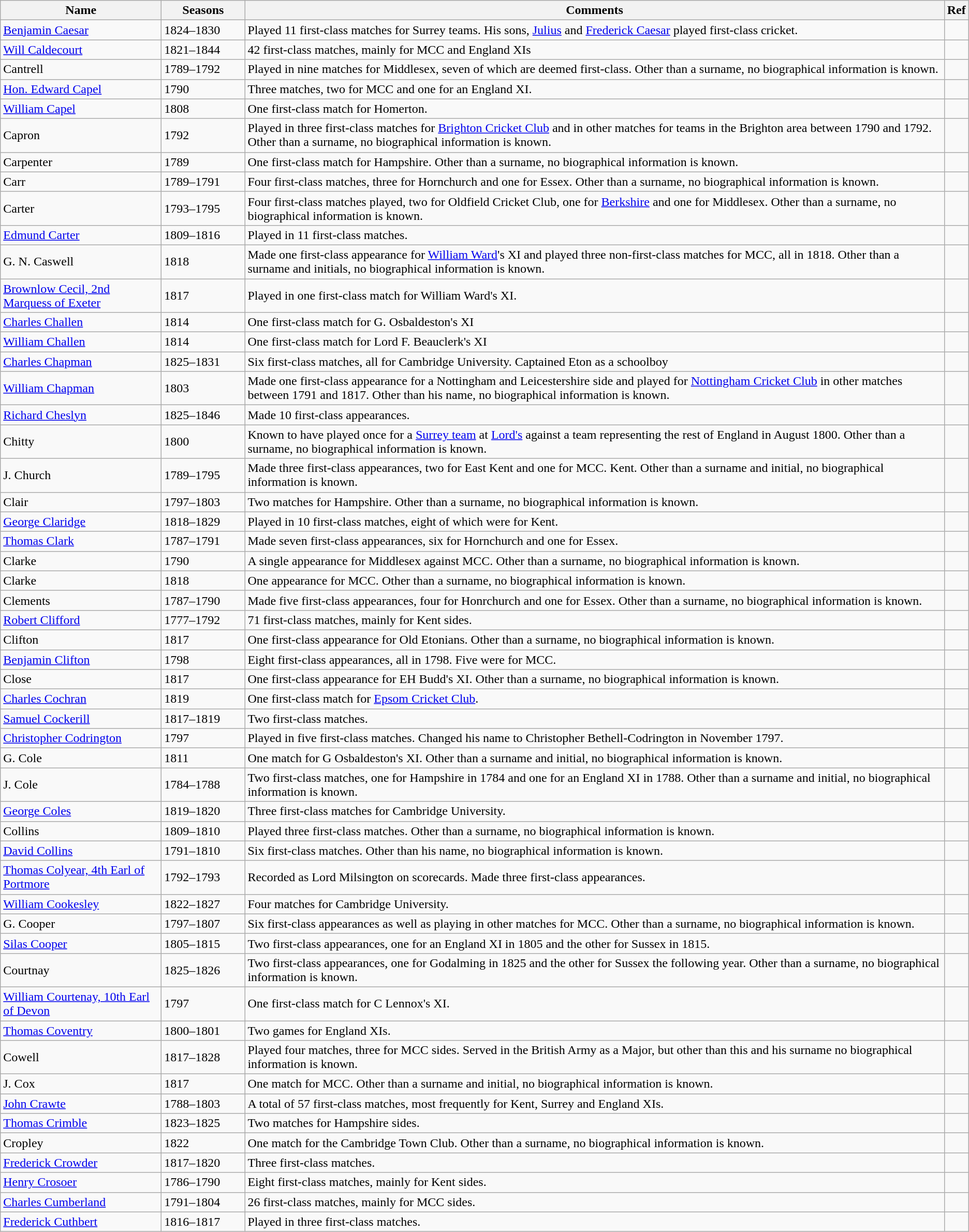<table class="wikitable">
<tr>
<th style="width:200px">Name</th>
<th style="width: 100px">Seasons</th>
<th>Comments</th>
<th>Ref</th>
</tr>
<tr>
<td><a href='#'>Benjamin Caesar</a></td>
<td>1824–1830</td>
<td>Played 11 first-class matches for Surrey teams. His sons, <a href='#'>Julius</a> and <a href='#'>Frederick Caesar</a> played first-class cricket.</td>
<td></td>
</tr>
<tr>
<td><a href='#'>Will Caldecourt</a></td>
<td>1821–1844</td>
<td>42 first-class matches, mainly for MCC and England XIs</td>
<td></td>
</tr>
<tr>
<td>Cantrell</td>
<td>1789–1792</td>
<td>Played in nine matches for Middlesex, seven of which are deemed first-class. Other than a surname, no biographical information is known.</td>
<td></td>
</tr>
<tr>
<td><a href='#'>Hon. Edward Capel</a></td>
<td>1790</td>
<td>Three matches, two for MCC and one for an England XI.</td>
<td></td>
</tr>
<tr>
<td><a href='#'>William Capel</a></td>
<td>1808</td>
<td>One first-class match for Homerton.</td>
<td></td>
</tr>
<tr>
<td>Capron</td>
<td>1792</td>
<td>Played in three first-class matches for <a href='#'>Brighton Cricket Club</a> and in other matches for teams in the Brighton area between 1790 and 1792. Other than a surname, no biographical information is known.</td>
<td></td>
</tr>
<tr>
<td>Carpenter</td>
<td>1789</td>
<td>One first-class match for Hampshire. Other than a surname, no biographical information is known.</td>
<td></td>
</tr>
<tr>
<td>Carr</td>
<td>1789–1791</td>
<td>Four first-class matches, three for Hornchurch and one for Essex. Other than a surname, no biographical information is known.</td>
<td></td>
</tr>
<tr>
<td>Carter</td>
<td>1793–1795</td>
<td>Four first-class matches played, two for Oldfield Cricket Club, one for <a href='#'>Berkshire</a> and one for Middlesex. Other than a surname, no biographical information is known.</td>
<td></td>
</tr>
<tr>
<td><a href='#'>Edmund Carter</a></td>
<td>1809–1816</td>
<td>Played in 11 first-class matches.</td>
<td></td>
</tr>
<tr>
<td>G. N. Caswell</td>
<td>1818</td>
<td>Made one first-class appearance for <a href='#'>William Ward</a>'s XI and played three non-first-class matches for MCC, all in 1818. Other than a surname and initials, no biographical information is known.</td>
<td></td>
</tr>
<tr>
<td><a href='#'>Brownlow Cecil, 2nd Marquess of Exeter</a></td>
<td>1817</td>
<td>Played in one first-class match for William Ward's XI.</td>
<td></td>
</tr>
<tr>
<td><a href='#'>Charles Challen</a></td>
<td>1814</td>
<td>One first-class match for G. Osbaldeston's XI</td>
<td></td>
</tr>
<tr>
<td><a href='#'>William Challen</a></td>
<td>1814</td>
<td>One first-class match for Lord F. Beauclerk's XI</td>
<td></td>
</tr>
<tr>
<td><a href='#'>Charles Chapman</a></td>
<td>1825–1831</td>
<td>Six first-class matches, all for Cambridge University. Captained Eton as a schoolboy</td>
<td></td>
</tr>
<tr>
<td><a href='#'>William Chapman</a></td>
<td>1803</td>
<td>Made one first-class appearance for a Nottingham and Leicestershire side and played for <a href='#'>Nottingham Cricket Club</a> in other matches between 1791 and 1817. Other than his name, no biographical information is known.</td>
<td></td>
</tr>
<tr>
<td><a href='#'>Richard Cheslyn</a></td>
<td>1825–1846</td>
<td>Made 10 first-class appearances.</td>
<td></td>
</tr>
<tr>
<td>Chitty</td>
<td>1800</td>
<td>Known to have played once for a <a href='#'>Surrey team</a> at <a href='#'>Lord's</a> against a team representing the rest of England in August 1800. Other than a surname, no biographical information is known.</td>
<td></td>
</tr>
<tr>
<td>J. Church</td>
<td>1789–1795</td>
<td>Made three first-class appearances, two for East Kent and one for MCC. Kent. Other than a surname and initial, no biographical information is known.</td>
<td></td>
</tr>
<tr>
<td>Clair</td>
<td>1797–1803</td>
<td>Two matches for Hampshire. Other than a surname, no biographical information is known.</td>
<td></td>
</tr>
<tr>
<td><a href='#'>George Claridge</a></td>
<td>1818–1829</td>
<td>Played in 10 first-class matches, eight of which were for Kent.</td>
<td></td>
</tr>
<tr>
<td><a href='#'>Thomas Clark</a></td>
<td>1787–1791</td>
<td>Made seven first-class appearances, six for Hornchurch and one for Essex.</td>
<td></td>
</tr>
<tr>
<td>Clarke</td>
<td>1790</td>
<td>A single appearance for Middlesex against MCC. Other than a surname, no biographical information is known.</td>
<td></td>
</tr>
<tr>
<td>Clarke</td>
<td>1818</td>
<td>One appearance for MCC. Other than a surname, no biographical information is known.</td>
<td></td>
</tr>
<tr>
<td>Clements</td>
<td>1787–1790</td>
<td>Made five first-class appearances, four for Honrchurch and one for Essex. Other than a surname, no biographical information is known.</td>
<td></td>
</tr>
<tr>
<td><a href='#'>Robert Clifford</a></td>
<td>1777–1792</td>
<td>71 first-class matches, mainly for Kent sides.</td>
<td></td>
</tr>
<tr>
<td>Clifton</td>
<td>1817</td>
<td>One first-class appearance for Old Etonians. Other than a surname, no biographical information is known.</td>
<td></td>
</tr>
<tr>
<td><a href='#'>Benjamin Clifton</a></td>
<td>1798</td>
<td>Eight first-class appearances, all in 1798. Five were for MCC.</td>
<td></td>
</tr>
<tr>
<td>Close</td>
<td>1817</td>
<td>One first-class appearance for EH Budd's XI. Other than a surname, no biographical information is known.</td>
<td></td>
</tr>
<tr>
<td><a href='#'>Charles Cochran</a></td>
<td>1819</td>
<td>One first-class match for <a href='#'>Epsom Cricket Club</a>.</td>
<td></td>
</tr>
<tr>
<td><a href='#'>Samuel Cockerill</a></td>
<td>1817–1819</td>
<td>Two first-class matches.</td>
<td></td>
</tr>
<tr>
<td><a href='#'>Christopher Codrington</a></td>
<td>1797</td>
<td>Played in five first-class matches. Changed his name to Christopher Bethell-Codrington in November 1797.</td>
<td></td>
</tr>
<tr>
<td>G. Cole</td>
<td>1811</td>
<td>One match for G Osbaldeston's XI. Other than a surname and initial, no biographical information is known.</td>
<td></td>
</tr>
<tr>
<td>J. Cole</td>
<td>1784–1788</td>
<td>Two first-class matches, one for Hampshire in 1784 and one for an England XI in 1788. Other than a surname and initial, no biographical information is known.</td>
<td></td>
</tr>
<tr>
<td><a href='#'>George Coles</a></td>
<td>1819–1820</td>
<td>Three first-class matches for Cambridge University.</td>
<td></td>
</tr>
<tr>
<td>Collins</td>
<td>1809–1810</td>
<td>Played three first-class matches. Other than a surname, no biographical information is known.</td>
<td></td>
</tr>
<tr>
<td><a href='#'>David Collins</a></td>
<td>1791–1810</td>
<td>Six first-class matches. Other than his name, no biographical information is known.</td>
<td></td>
</tr>
<tr>
<td><a href='#'>Thomas Colyear, 4th Earl of Portmore</a></td>
<td>1792–1793</td>
<td>Recorded as Lord Milsington on scorecards. Made three first-class appearances.</td>
<td></td>
</tr>
<tr>
<td><a href='#'>William Cookesley</a></td>
<td>1822–1827</td>
<td>Four matches for Cambridge University.</td>
<td></td>
</tr>
<tr>
<td>G. Cooper</td>
<td>1797–1807</td>
<td>Six first-class appearances as well as playing in other matches for MCC. Other than a surname, no biographical information is known.</td>
<td></td>
</tr>
<tr>
<td><a href='#'>Silas Cooper</a></td>
<td>1805–1815</td>
<td>Two first-class appearances, one for an England XI in 1805 and the other for Sussex in 1815.</td>
<td></td>
</tr>
<tr>
<td>Courtnay</td>
<td>1825–1826</td>
<td>Two first-class appearances, one for Godalming in 1825 and the other for Sussex the following year. Other than a surname, no biographical information is known.</td>
<td></td>
</tr>
<tr>
<td><a href='#'>William Courtenay, 10th Earl of Devon</a></td>
<td>1797</td>
<td>One first-class match for C Lennox's XI.</td>
<td></td>
</tr>
<tr>
<td><a href='#'>Thomas Coventry</a></td>
<td>1800–1801</td>
<td>Two games for England XIs.</td>
<td></td>
</tr>
<tr>
<td>Cowell</td>
<td>1817–1828</td>
<td>Played four matches, three for MCC sides. Served in the British Army as a Major, but other than this and his surname no biographical information is known.</td>
<td></td>
</tr>
<tr>
<td>J. Cox</td>
<td>1817</td>
<td>One match for MCC. Other than a surname and initial, no biographical information is known.</td>
<td></td>
</tr>
<tr>
<td><a href='#'>John Crawte</a></td>
<td>1788–1803</td>
<td>A total of 57 first-class matches, most frequently for Kent, Surrey and England XIs.</td>
<td></td>
</tr>
<tr>
<td><a href='#'>Thomas Crimble</a></td>
<td>1823–1825</td>
<td>Two matches for Hampshire sides.</td>
<td></td>
</tr>
<tr>
<td>Cropley</td>
<td>1822</td>
<td>One match for the Cambridge Town Club. Other than a surname, no biographical information is known.</td>
<td></td>
</tr>
<tr>
<td><a href='#'>Frederick Crowder</a></td>
<td>1817–1820</td>
<td>Three first-class matches.</td>
<td></td>
</tr>
<tr>
<td><a href='#'>Henry Crosoer</a></td>
<td>1786–1790</td>
<td>Eight first-class matches, mainly for Kent sides.</td>
<td></td>
</tr>
<tr>
<td><a href='#'>Charles Cumberland</a></td>
<td>1791–1804</td>
<td>26 first-class matches, mainly for MCC sides.</td>
<td></td>
</tr>
<tr>
<td><a href='#'>Frederick Cuthbert</a></td>
<td>1816–1817</td>
<td>Played in three first-class matches.</td>
<td></td>
</tr>
</table>
